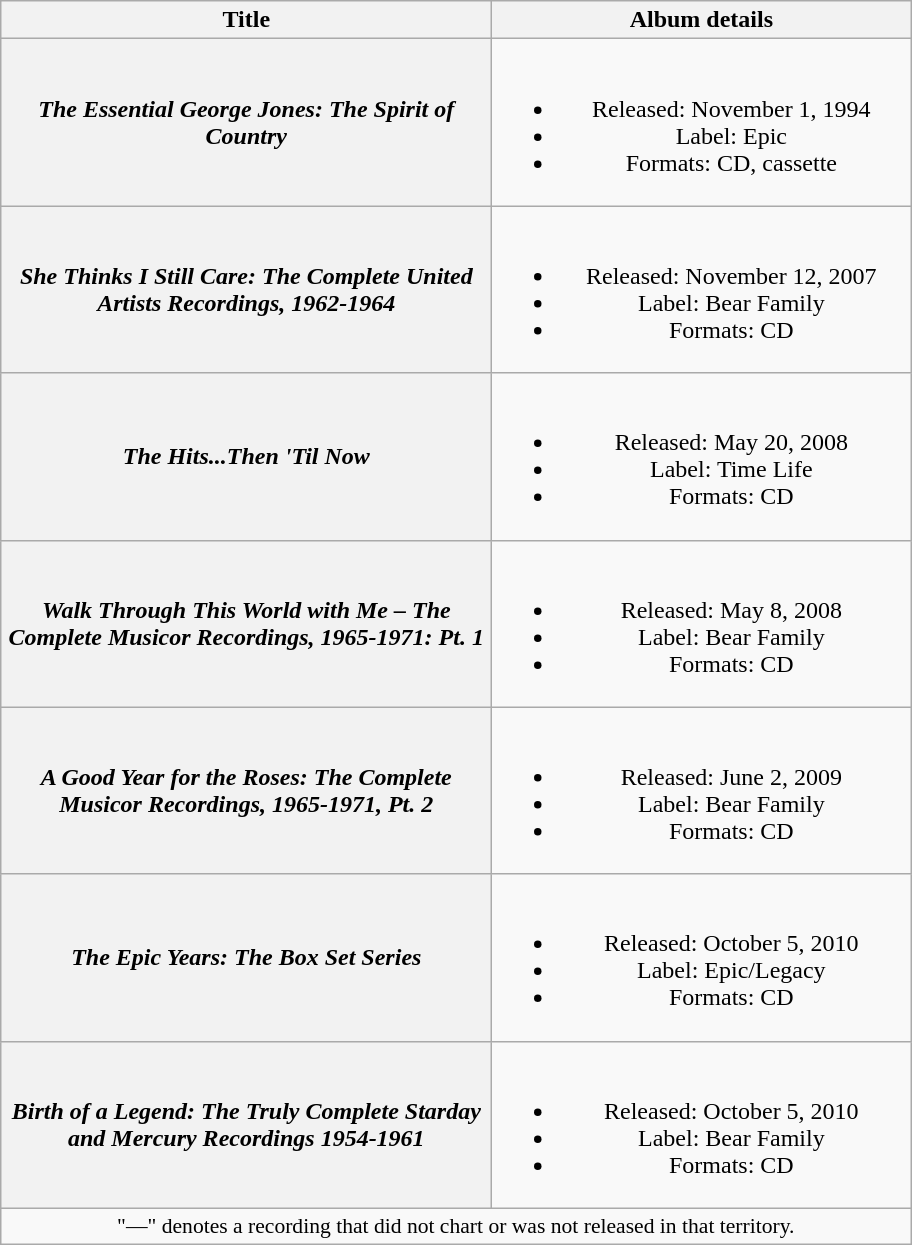<table class="wikitable plainrowheaders" style="text-align:center;">
<tr>
<th scope="col" style="width:20em;">Title</th>
<th scope="col" style="width:17em;">Album details</th>
</tr>
<tr>
<th scope="row"><em>The Essential George Jones: The Spirit of Country</em></th>
<td><br><ul><li>Released: November 1, 1994</li><li>Label: Epic</li><li>Formats: CD, cassette</li></ul></td>
</tr>
<tr>
<th scope="row"><em>She Thinks I Still Care: The Complete United Artists Recordings, 1962-1964</em></th>
<td><br><ul><li>Released: November 12, 2007</li><li>Label: Bear Family</li><li>Formats: CD</li></ul></td>
</tr>
<tr>
<th scope="row"><em>The Hits...Then 'Til Now</em></th>
<td><br><ul><li>Released: May 20, 2008</li><li>Label: Time Life</li><li>Formats: CD</li></ul></td>
</tr>
<tr>
<th scope="row"><em>Walk Through This World with Me – The Complete Musicor Recordings, 1965-1971: Pt. 1</em></th>
<td><br><ul><li>Released: May 8, 2008</li><li>Label: Bear Family</li><li>Formats: CD</li></ul></td>
</tr>
<tr>
<th scope="row"><em>A Good Year for the Roses: The Complete Musicor Recordings, 1965-1971, Pt. 2</em></th>
<td><br><ul><li>Released: June 2, 2009</li><li>Label: Bear Family</li><li>Formats: CD</li></ul></td>
</tr>
<tr>
<th scope="row"><em>The Epic Years: The Box Set Series</em></th>
<td><br><ul><li>Released: October 5, 2010</li><li>Label: Epic/Legacy</li><li>Formats: CD</li></ul></td>
</tr>
<tr>
<th scope="row"><em>Birth of a Legend: The Truly Complete Starday and Mercury Recordings 1954-1961</em></th>
<td><br><ul><li>Released: October 5, 2010</li><li>Label: Bear Family</li><li>Formats: CD</li></ul></td>
</tr>
<tr>
<td colspan="5" style="font-size:90%">"—" denotes a recording that did not chart or was not released in that territory.</td>
</tr>
</table>
